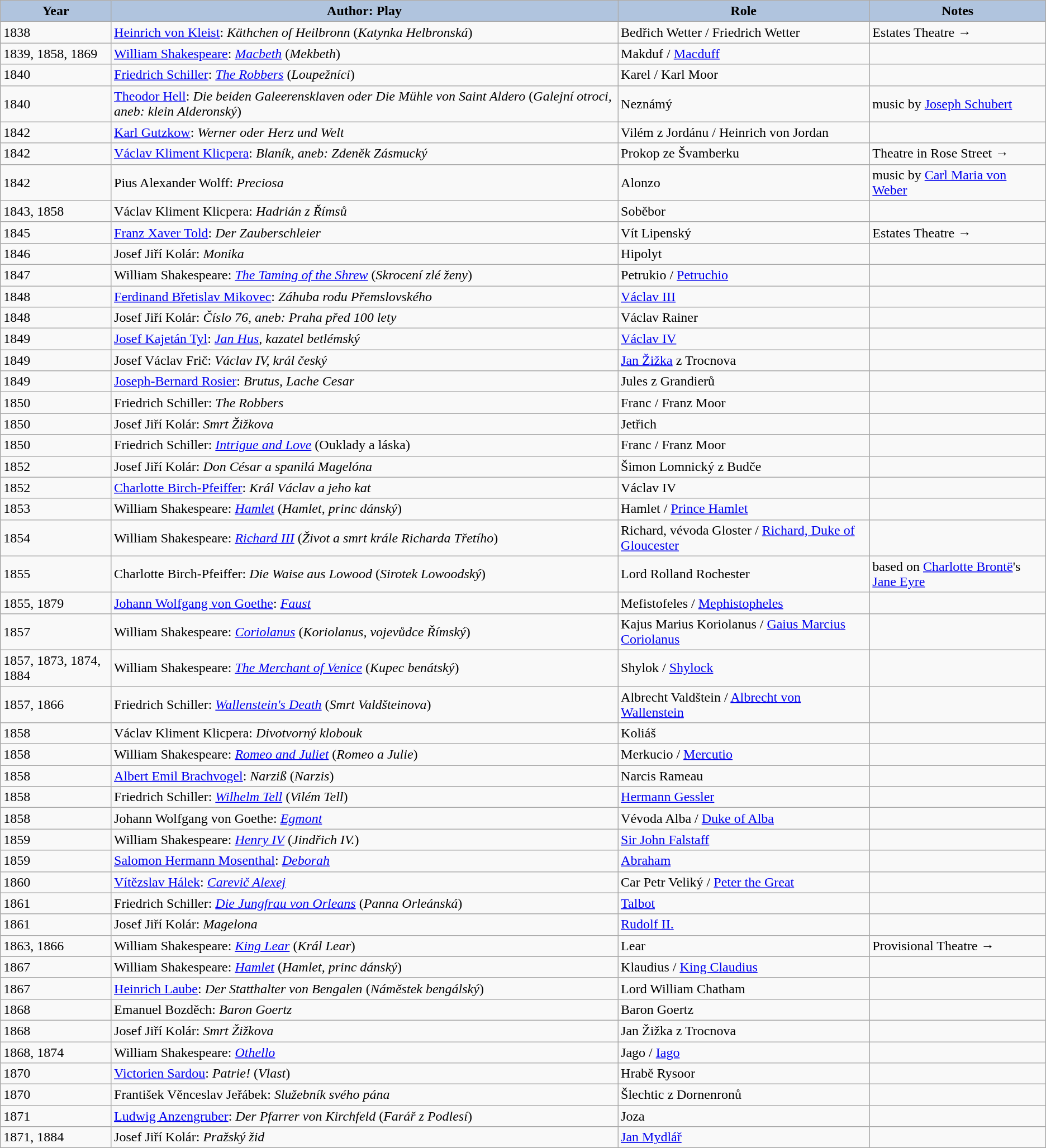<table class="wikitable">
<tr style="text-align:center;">
<th style="background:#B0C4DE;">Year</th>
<th style="background:#B0C4DE;">Author: Play</th>
<th style="background:#B0C4DE;">Role</th>
<th style="background:#B0C4DE;">Notes</th>
</tr>
<tr>
<td>1838</td>
<td><a href='#'>Heinrich von Kleist</a>: <em>Käthchen of Heilbronn</em> (<em>Katynka Helbronská</em>)</td>
<td>Bedřich Wetter / Friedrich Wetter</td>
<td>Estates Theatre →</td>
</tr>
<tr>
<td>1839, 1858, 1869</td>
<td><a href='#'>William Shakespeare</a>: <em><a href='#'>Macbeth</a></em> (<em>Mekbeth</em>)</td>
<td>Makduf / <a href='#'>Macduff</a></td>
<td></td>
</tr>
<tr>
<td>1840</td>
<td><a href='#'>Friedrich Schiller</a>: <em><a href='#'>The Robbers</a></em> (<em>Loupežníci</em>)</td>
<td>Karel / Karl Moor</td>
<td></td>
</tr>
<tr>
<td>1840</td>
<td><a href='#'>Theodor Hell</a>: <em>Die beiden Galeerensklaven oder Die Mühle von Saint Aldero</em> (<em>Galejní otroci, aneb: klein Alderonský</em>)</td>
<td>Neznámý</td>
<td>music by <a href='#'>Joseph Schubert</a></td>
</tr>
<tr>
<td>1842</td>
<td><a href='#'>Karl Gutzkow</a>: <em>Werner oder Herz und Welt</em></td>
<td>Vilém z Jordánu / Heinrich von Jordan</td>
<td></td>
</tr>
<tr>
<td>1842</td>
<td><a href='#'>Václav Kliment Klicpera</a>: <em>Blaník, aneb: Zdeněk Zásmucký</em></td>
<td>Prokop ze Švamberku</td>
<td>Theatre in Rose Street →</td>
</tr>
<tr>
<td>1842</td>
<td>Pius Alexander Wolff: <em>Preciosa</em></td>
<td>Alonzo</td>
<td>music by <a href='#'>Carl Maria von Weber</a></td>
</tr>
<tr>
<td>1843, 1858</td>
<td>Václav Kliment Klicpera: <em>Hadrián z Římsů</em></td>
<td>Soběbor</td>
<td></td>
</tr>
<tr>
<td>1845</td>
<td><a href='#'>Franz Xaver Told</a>: <em>Der Zauberschleier</em></td>
<td>Vít Lipenský</td>
<td>Estates Theatre →</td>
</tr>
<tr>
<td>1846</td>
<td>Josef Jiří Kolár: <em>Monika</em></td>
<td>Hipolyt</td>
<td></td>
</tr>
<tr>
<td>1847</td>
<td>William Shakespeare: <em><a href='#'>The Taming of the Shrew</a></em> (<em>Skrocení zlé ženy</em>)</td>
<td>Petrukio / <a href='#'>Petruchio</a></td>
<td></td>
</tr>
<tr>
<td>1848</td>
<td><a href='#'>Ferdinand Břetislav Mikovec</a>: <em>Záhuba rodu Přemslovského</em></td>
<td><a href='#'>Václav III</a></td>
<td></td>
</tr>
<tr>
<td>1848</td>
<td>Josef Jiří Kolár: <em>Číslo 76, aneb: Praha před 100 lety</em></td>
<td>Václav Rainer</td>
<td></td>
</tr>
<tr>
<td>1849</td>
<td><a href='#'>Josef Kajetán Tyl</a>: <em><a href='#'>Jan Hus</a>, kazatel betlémský</em></td>
<td><a href='#'>Václav IV</a></td>
<td></td>
</tr>
<tr>
<td>1849</td>
<td>Josef Václav Frič: <em>Václav IV, král český</em></td>
<td><a href='#'>Jan Žižka</a> z Trocnova</td>
<td></td>
</tr>
<tr>
<td>1849</td>
<td><a href='#'>Joseph-Bernard Rosier</a>: <em>Brutus, Lache Cesar</em></td>
<td>Jules z Grandierů</td>
<td></td>
</tr>
<tr>
<td>1850</td>
<td>Friedrich Schiller: <em>The Robbers</em></td>
<td>Franc / Franz Moor</td>
<td></td>
</tr>
<tr>
<td>1850</td>
<td>Josef Jiří Kolár: <em>Smrt Žižkova</em></td>
<td>Jetřich</td>
<td></td>
</tr>
<tr>
<td>1850</td>
<td>Friedrich Schiller: <em><a href='#'>Intrigue and Love</a></em> (Ouklady a láska)</td>
<td>Franc / Franz Moor</td>
<td></td>
</tr>
<tr>
<td>1852</td>
<td>Josef Jiří Kolár: <em>Don César a spanilá Magelóna</em></td>
<td>Šimon Lomnický z Budče</td>
<td></td>
</tr>
<tr>
<td>1852</td>
<td><a href='#'>Charlotte Birch-Pfeiffer</a>: <em>Král Václav a jeho kat</em></td>
<td>Václav IV</td>
<td></td>
</tr>
<tr>
<td>1853</td>
<td>William Shakespeare: <em><a href='#'>Hamlet</a></em> (<em>Hamlet, princ dánský</em>)</td>
<td>Hamlet / <a href='#'>Prince Hamlet</a></td>
<td></td>
</tr>
<tr>
<td>1854</td>
<td>William Shakespeare: <em><a href='#'>Richard III</a></em> (<em>Život a smrt krále Richarda Třetího</em>)</td>
<td>Richard, vévoda Gloster / <a href='#'>Richard, Duke of Gloucester</a></td>
<td></td>
</tr>
<tr>
<td>1855</td>
<td>Charlotte Birch-Pfeiffer: <em>Die Waise aus Lowood</em> (<em>Sirotek Lowoodský</em>)</td>
<td>Lord Rolland Rochester</td>
<td>based on <a href='#'>Charlotte Brontë</a>'s <a href='#'>Jane Eyre</a></td>
</tr>
<tr>
<td>1855, 1879</td>
<td><a href='#'>Johann Wolfgang von Goethe</a>: <em><a href='#'>Faust</a></em></td>
<td>Mefistofeles / <a href='#'>Mephistopheles</a></td>
<td></td>
</tr>
<tr>
<td>1857</td>
<td>William Shakespeare: <em><a href='#'>Coriolanus</a></em> (<em>Koriolanus, vojevůdce Římský</em>)</td>
<td>Kajus Marius Koriolanus / <a href='#'>Gaius Marcius Coriolanus</a></td>
<td></td>
</tr>
<tr>
<td>1857, 1873, 1874, 1884</td>
<td>William Shakespeare: <em><a href='#'>The Merchant of Venice</a></em> (<em>Kupec benátský</em>)</td>
<td>Shylok / <a href='#'>Shylock</a></td>
<td></td>
</tr>
<tr>
<td>1857, 1866</td>
<td>Friedrich Schiller: <em><a href='#'>Wallenstein's Death</a></em> (<em>Smrt Valdšteinova</em>)</td>
<td>Albrecht Valdštein / <a href='#'>Albrecht von Wallenstein</a></td>
<td></td>
</tr>
<tr>
<td>1858</td>
<td>Václav Kliment Klicpera: <em>Divotvorný klobouk</em></td>
<td>Koliáš</td>
<td></td>
</tr>
<tr>
<td>1858</td>
<td>William Shakespeare: <em><a href='#'>Romeo and Juliet</a></em> (<em>Romeo a Julie</em>)</td>
<td>Merkucio / <a href='#'>Mercutio</a></td>
<td></td>
</tr>
<tr>
<td>1858</td>
<td><a href='#'>Albert Emil Brachvogel</a>: <em>Narziß</em> (<em>Narzis</em>)</td>
<td>Narcis Rameau</td>
<td></td>
</tr>
<tr>
<td>1858</td>
<td>Friedrich Schiller: <em><a href='#'>Wilhelm Tell</a></em> (<em>Vilém Tell</em>)</td>
<td><a href='#'>Hermann Gessler</a></td>
<td></td>
</tr>
<tr>
<td>1858</td>
<td>Johann Wolfgang von Goethe: <em><a href='#'>Egmont</a></em></td>
<td>Vévoda Alba / <a href='#'>Duke of Alba</a></td>
<td></td>
</tr>
<tr>
<td>1859</td>
<td>William Shakespeare: <em><a href='#'>Henry IV</a></em> (<em>Jindřich IV.</em>)</td>
<td><a href='#'>Sir John Falstaff</a></td>
<td></td>
</tr>
<tr>
<td>1859</td>
<td><a href='#'>Salomon Hermann Mosenthal</a>: <em><a href='#'>Deborah</a></em></td>
<td><a href='#'>Abraham</a></td>
<td></td>
</tr>
<tr>
<td>1860</td>
<td><a href='#'>Vítězslav Hálek</a>: <em><a href='#'>Carevič Alexej</a></em></td>
<td>Car Petr Veliký / <a href='#'>Peter the Great</a></td>
<td></td>
</tr>
<tr>
<td>1861</td>
<td>Friedrich Schiller: <em><a href='#'>Die Jungfrau von Orleans</a></em> (<em>Panna Orleánská</em>)</td>
<td><a href='#'>Talbot</a></td>
<td></td>
</tr>
<tr>
<td>1861</td>
<td>Josef Jiří Kolár: <em>Magelona</em></td>
<td><a href='#'>Rudolf II.</a></td>
<td></td>
</tr>
<tr>
<td>1863, 1866</td>
<td>William Shakespeare: <em><a href='#'>King Lear</a></em> (<em>Král Lear</em>)</td>
<td>Lear</td>
<td>Provisional Theatre →</td>
</tr>
<tr>
<td>1867</td>
<td>William Shakespeare: <em><a href='#'>Hamlet</a></em> (<em>Hamlet, princ dánský</em>)</td>
<td>Klaudius / <a href='#'>King Claudius</a></td>
<td></td>
</tr>
<tr>
<td>1867</td>
<td><a href='#'>Heinrich Laube</a>: <em>Der Statthalter von Bengalen </em> (<em>Náměstek bengálský</em>)</td>
<td>Lord William Chatham</td>
<td></td>
</tr>
<tr>
<td>1868</td>
<td>Emanuel Bozděch: <em>Baron Goertz</em></td>
<td>Baron Goertz</td>
<td></td>
</tr>
<tr>
<td>1868</td>
<td>Josef Jiří Kolár: <em>Smrt Žižkova</em></td>
<td>Jan Žižka z Trocnova</td>
<td></td>
</tr>
<tr>
<td>1868, 1874</td>
<td>William Shakespeare: <em><a href='#'>Othello</a></em></td>
<td>Jago / <a href='#'>Iago</a></td>
<td></td>
</tr>
<tr>
<td>1870</td>
<td><a href='#'>Victorien Sardou</a>: <em>Patrie!</em> (<em>Vlast</em>)</td>
<td>Hrabě Rysoor</td>
<td></td>
</tr>
<tr>
<td>1870</td>
<td>František Věnceslav Jeřábek: <em>Služebník svého pána</em></td>
<td>Šlechtic z Dornenronů</td>
<td></td>
</tr>
<tr>
<td>1871</td>
<td><a href='#'>Ludwig Anzengruber</a>: <em>Der Pfarrer von Kirchfeld</em> (<em>Farář z Podlesí</em>)</td>
<td>Joza</td>
<td></td>
</tr>
<tr>
<td>1871, 1884</td>
<td>Josef Jiří Kolár: <em>Pražský žid</em></td>
<td><a href='#'>Jan Mydlář</a></td>
<td></td>
</tr>
</table>
